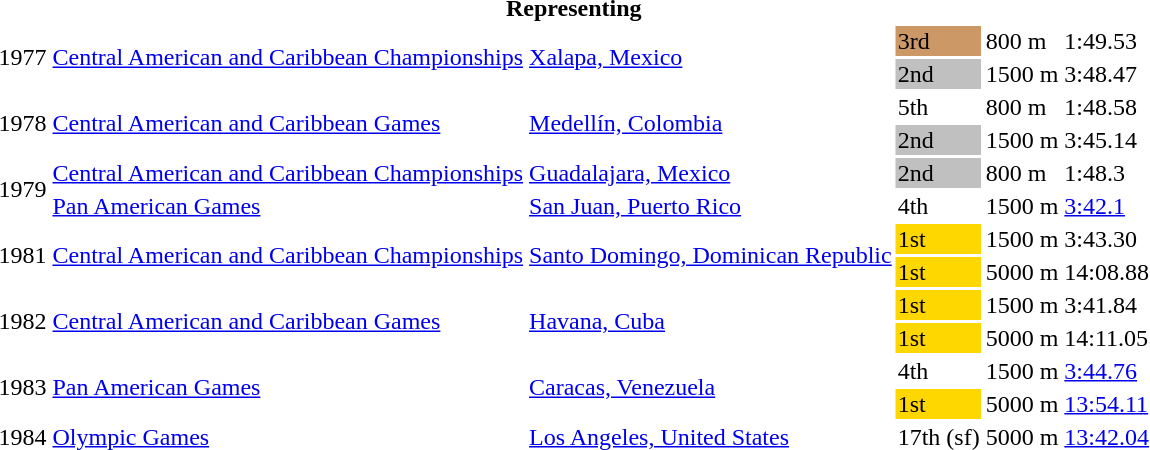<table>
<tr>
<th colspan="6">Representing </th>
</tr>
<tr>
<td rowspan=2>1977</td>
<td rowspan=2><a href='#'>Central American and Caribbean Championships</a></td>
<td rowspan=2><a href='#'>Xalapa, Mexico</a></td>
<td bgcolor="cc9966">3rd</td>
<td>800 m</td>
<td>1:49.53</td>
</tr>
<tr>
<td bgcolor="silver">2nd</td>
<td>1500 m</td>
<td>3:48.47</td>
</tr>
<tr>
<td rowspan=2>1978</td>
<td rowspan=2><a href='#'>Central American and Caribbean Games</a></td>
<td rowspan=2><a href='#'>Medellín, Colombia</a></td>
<td>5th</td>
<td>800 m</td>
<td>1:48.58</td>
</tr>
<tr>
<td bgcolor="silver">2nd</td>
<td>1500 m</td>
<td>3:45.14</td>
</tr>
<tr>
<td rowspan=2>1979</td>
<td><a href='#'>Central American and Caribbean Championships</a></td>
<td><a href='#'>Guadalajara, Mexico</a></td>
<td bgcolor="silver">2nd</td>
<td>800 m</td>
<td>1:48.3</td>
</tr>
<tr>
<td><a href='#'>Pan American Games</a></td>
<td><a href='#'>San Juan, Puerto Rico</a></td>
<td>4th</td>
<td>1500 m</td>
<td><a href='#'>3:42.1</a></td>
</tr>
<tr>
<td rowspan=2>1981</td>
<td rowspan=2><a href='#'>Central American and Caribbean Championships</a></td>
<td rowspan=2><a href='#'>Santo Domingo, Dominican Republic</a></td>
<td bgcolor="gold">1st</td>
<td>1500 m</td>
<td>3:43.30</td>
</tr>
<tr>
<td bgcolor="gold">1st</td>
<td>5000 m</td>
<td>14:08.88</td>
</tr>
<tr>
<td rowspan=2>1982</td>
<td rowspan=2><a href='#'>Central American and Caribbean Games</a></td>
<td rowspan=2><a href='#'>Havana, Cuba</a></td>
<td bgcolor="gold">1st</td>
<td>1500 m</td>
<td>3:41.84</td>
</tr>
<tr>
<td bgcolor="gold">1st</td>
<td>5000 m</td>
<td>14:11.05</td>
</tr>
<tr>
<td rowspan=2>1983</td>
<td rowspan=2><a href='#'>Pan American Games</a></td>
<td rowspan=2><a href='#'>Caracas, Venezuela</a></td>
<td>4th</td>
<td>1500 m</td>
<td><a href='#'>3:44.76</a></td>
</tr>
<tr>
<td bgcolor="gold">1st</td>
<td>5000 m</td>
<td><a href='#'>13:54.11</a></td>
</tr>
<tr>
<td>1984</td>
<td><a href='#'>Olympic Games</a></td>
<td><a href='#'>Los Angeles, United States</a></td>
<td>17th (sf)</td>
<td>5000 m</td>
<td><a href='#'>13:42.04</a></td>
</tr>
</table>
